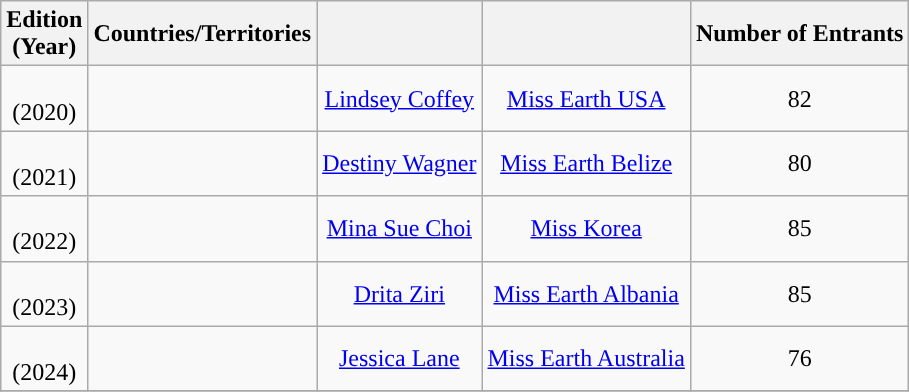<table class="wikitable sortable" style="text-align:center;">
<tr>
<th>Edition<br>(Year)</th>
<th>Countries/Territories</th>
<th></th>
<th></th>
<th>Number of Entrants</th>
</tr>
<tr>
<td><br>(2020)</td>
<td></td>
<td><a href='#'>Lindsey Coffey</a></td>
<td><a href='#'>Miss Earth USA</a></td>
<td>82</td>
</tr>
<tr>
<td><br>(2021)</td>
<td></td>
<td><a href='#'>Destiny Wagner</a></td>
<td><a href='#'>Miss Earth Belize</a></td>
<td>80</td>
</tr>
<tr>
<td><br>(2022)</td>
<td></td>
<td><a href='#'>Mina Sue Choi</a></td>
<td><a href='#'>Miss Korea</a></td>
<td>85</td>
</tr>
<tr>
<td><br>(2023)</td>
<td></td>
<td><a href='#'>Drita Ziri</a></td>
<td><a href='#'>Miss Earth Albania</a></td>
<td>85</td>
</tr>
<tr>
<td><br>(2024)</td>
<td></td>
<td><a href='#'>Jessica Lane</a></td>
<td><a href='#'>Miss Earth Australia</a></td>
<td>76</td>
</tr>
<tr>
</tr>
</table>
